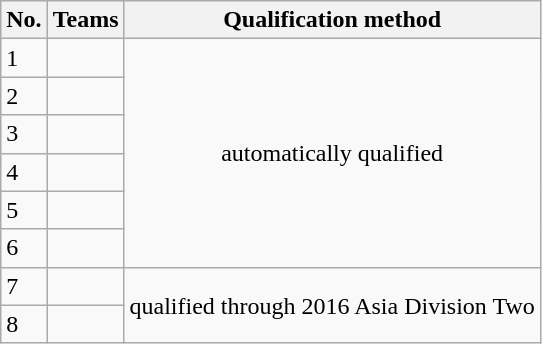<table class="wikitable">
<tr>
<th>No.</th>
<th>Teams</th>
<th>Qualification method</th>
</tr>
<tr>
<td>1</td>
<td></td>
<td rowspan='6' align='center'>automatically qualified</td>
</tr>
<tr>
<td>2</td>
<td></td>
</tr>
<tr>
<td>3</td>
<td></td>
</tr>
<tr>
<td>4</td>
<td></td>
</tr>
<tr>
<td>5</td>
<td></td>
</tr>
<tr>
<td>6</td>
<td></td>
</tr>
<tr>
<td>7</td>
<td></td>
<td rowspan='2' align='center'>qualified through 2016 Asia Division Two</td>
</tr>
<tr>
<td>8</td>
<td></td>
</tr>
</table>
